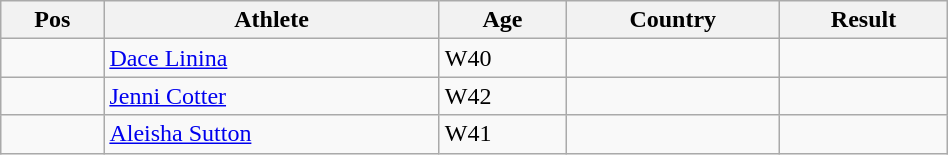<table class="wikitable"  style="text-align:center; width:50%;">
<tr>
<th>Pos</th>
<th>Athlete</th>
<th>Age</th>
<th>Country</th>
<th>Result</th>
</tr>
<tr>
<td align=center></td>
<td align=left><a href='#'>Dace Linina</a></td>
<td align=left>W40</td>
<td align=left></td>
<td></td>
</tr>
<tr>
<td align=center></td>
<td align=left><a href='#'>Jenni Cotter</a></td>
<td align=left>W42</td>
<td align=left></td>
<td></td>
</tr>
<tr>
<td align=center></td>
<td align=left><a href='#'>Aleisha Sutton</a></td>
<td align=left>W41</td>
<td align=left></td>
<td></td>
</tr>
</table>
